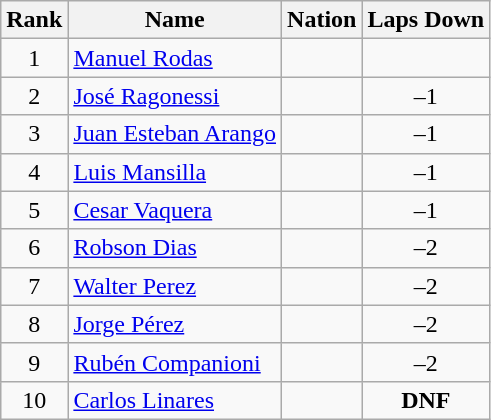<table class="wikitable sortable" style="text-align:center">
<tr>
<th>Rank</th>
<th>Name</th>
<th>Nation</th>
<th>Laps Down</th>
</tr>
<tr>
<td>1</td>
<td align=left><a href='#'>Manuel Rodas</a></td>
<td align=left></td>
<td></td>
</tr>
<tr>
<td>2</td>
<td align=left><a href='#'>José Ragonessi</a></td>
<td align=left></td>
<td>–1</td>
</tr>
<tr>
<td>3</td>
<td align=left><a href='#'>Juan Esteban Arango</a></td>
<td align=left></td>
<td>–1</td>
</tr>
<tr>
<td>4</td>
<td align=left><a href='#'>Luis Mansilla</a></td>
<td align=left></td>
<td>–1</td>
</tr>
<tr>
<td>5</td>
<td align=left><a href='#'>Cesar Vaquera</a></td>
<td align=left></td>
<td>–1</td>
</tr>
<tr>
<td>6</td>
<td align=left><a href='#'>Robson Dias</a></td>
<td align=left></td>
<td>–2</td>
</tr>
<tr>
<td>7</td>
<td align=left><a href='#'>Walter Perez</a></td>
<td align=left></td>
<td>–2</td>
</tr>
<tr>
<td>8</td>
<td align=left><a href='#'>Jorge Pérez</a></td>
<td align=left></td>
<td>–2</td>
</tr>
<tr>
<td>9</td>
<td align=left><a href='#'>Rubén Companioni</a></td>
<td align=left></td>
<td>–2</td>
</tr>
<tr>
<td>10</td>
<td align=left><a href='#'>Carlos Linares</a></td>
<td align=left></td>
<td><strong>DNF</strong></td>
</tr>
</table>
